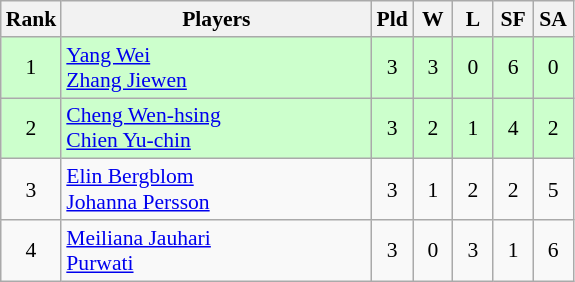<table class="wikitable" style="font-size:90%; text-align:center">
<tr>
<th width="20">Rank</th>
<th width="200">Players</th>
<th width="20">Pld</th>
<th width="20">W</th>
<th width="20">L</th>
<th width="20">SF</th>
<th width="20">SA</th>
</tr>
<tr bgcolor="#ccffcc">
<td>1</td>
<td align="left"> <a href='#'>Yang Wei</a><br> <a href='#'>Zhang Jiewen</a></td>
<td>3</td>
<td>3</td>
<td>0</td>
<td>6</td>
<td>0</td>
</tr>
<tr bgcolor="#ccffcc">
<td>2</td>
<td align="left"> <a href='#'>Cheng Wen-hsing</a><br> <a href='#'>Chien Yu-chin</a></td>
<td>3</td>
<td>2</td>
<td>1</td>
<td>4</td>
<td>2</td>
</tr>
<tr>
<td>3</td>
<td align="left"> <a href='#'>Elin Bergblom</a><br> <a href='#'>Johanna Persson</a></td>
<td>3</td>
<td>1</td>
<td>2</td>
<td>2</td>
<td>5</td>
</tr>
<tr>
<td>4</td>
<td align="left"> <a href='#'>Meiliana Jauhari</a><br> <a href='#'>Purwati</a></td>
<td>3</td>
<td>0</td>
<td>3</td>
<td>1</td>
<td>6</td>
</tr>
</table>
